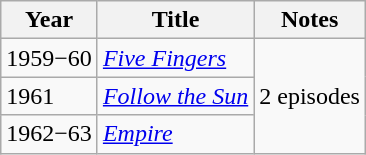<table class="wikitable">
<tr>
<th>Year</th>
<th>Title</th>
<th>Notes</th>
</tr>
<tr>
<td>1959−60</td>
<td><em><a href='#'>Five Fingers</a></em></td>
<td rowspan=3>2 episodes</td>
</tr>
<tr>
<td>1961</td>
<td><em><a href='#'>Follow the Sun</a></em></td>
</tr>
<tr>
<td>1962−63</td>
<td><em><a href='#'>Empire</a></em></td>
</tr>
</table>
